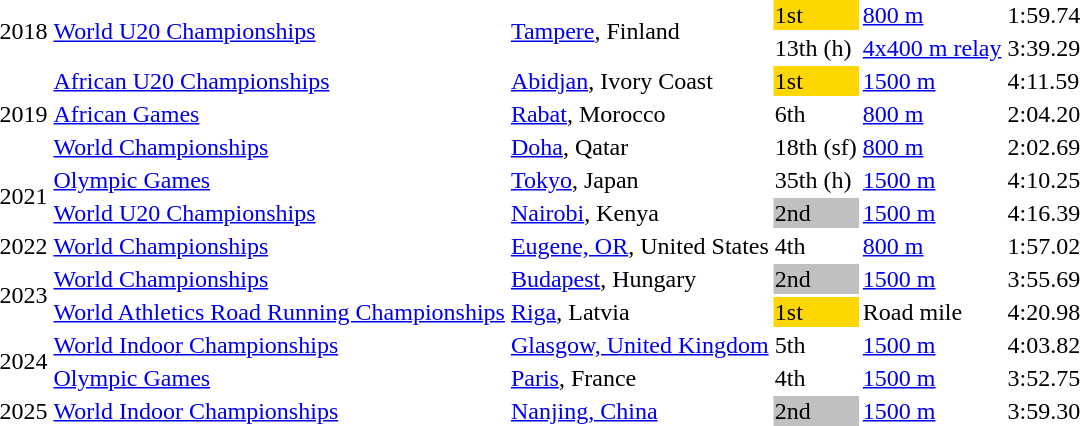<table>
<tr>
<td rowspan=2>2018</td>
<td rowspan=2><a href='#'>World U20 Championships</a></td>
<td rowspan=2><a href='#'>Tampere</a>, Finland</td>
<td bgcolor=gold>1st</td>
<td><a href='#'>800 m</a></td>
<td>1:59.74  </td>
</tr>
<tr>
<td>13th (h)</td>
<td><a href='#'>4x400 m relay</a></td>
<td>3:39.29 </td>
</tr>
<tr>
<td rowspan=3>2019</td>
<td><a href='#'>African U20 Championships</a></td>
<td><a href='#'>Abidjan</a>, Ivory Coast</td>
<td bgcolor=gold>1st</td>
<td><a href='#'>1500 m</a></td>
<td>4:11.59</td>
</tr>
<tr>
<td><a href='#'>African Games</a></td>
<td><a href='#'>Rabat</a>, Morocco</td>
<td>6th</td>
<td><a href='#'>800 m</a></td>
<td>2:04.20</td>
</tr>
<tr>
<td><a href='#'>World Championships</a></td>
<td><a href='#'>Doha</a>, Qatar</td>
<td>18th (sf)</td>
<td><a href='#'>800 m</a></td>
<td>2:02.69</td>
</tr>
<tr>
<td rowspan=2>2021</td>
<td><a href='#'>Olympic Games</a></td>
<td><a href='#'>Tokyo</a>, Japan</td>
<td>35th (h)</td>
<td><a href='#'>1500 m</a></td>
<td>4:10.25</td>
</tr>
<tr>
<td><a href='#'>World U20 Championships</a></td>
<td><a href='#'>Nairobi</a>, Kenya</td>
<td bgcolor=silver>2nd</td>
<td><a href='#'>1500 m</a></td>
<td>4:16.39</td>
</tr>
<tr>
<td>2022</td>
<td><a href='#'>World Championships</a></td>
<td><a href='#'>Eugene, OR</a>, United States</td>
<td>4th</td>
<td><a href='#'>800 m</a></td>
<td>1:57.02 </td>
</tr>
<tr>
<td rowspan=2>2023</td>
<td><a href='#'>World Championships</a></td>
<td><a href='#'>Budapest</a>, Hungary</td>
<td bgcolor=silver>2nd</td>
<td><a href='#'>1500 m</a></td>
<td>3:55.69</td>
</tr>
<tr>
<td><a href='#'>World Athletics Road Running Championships</a></td>
<td><a href='#'>Riga</a>, Latvia</td>
<td bgcolor=gold>1st</td>
<td>Road mile</td>
<td>4:20.98 </td>
</tr>
<tr>
<td rowspan=2>2024</td>
<td><a href='#'>World Indoor Championships</a></td>
<td><a href='#'>Glasgow, United Kingdom</a></td>
<td>5th</td>
<td><a href='#'>1500 m</a></td>
<td>4:03.82</td>
</tr>
<tr>
<td><a href='#'>Olympic Games</a></td>
<td><a href='#'>Paris</a>, France</td>
<td>4th</td>
<td><a href='#'>1500 m</a></td>
<td>3:52.75</td>
</tr>
<tr>
<td>2025</td>
<td><a href='#'>World Indoor Championships</a></td>
<td><a href='#'>Nanjing, China</a></td>
<td bgcolor=silver>2nd</td>
<td><a href='#'>1500 m</a></td>
<td>3:59.30</td>
</tr>
</table>
